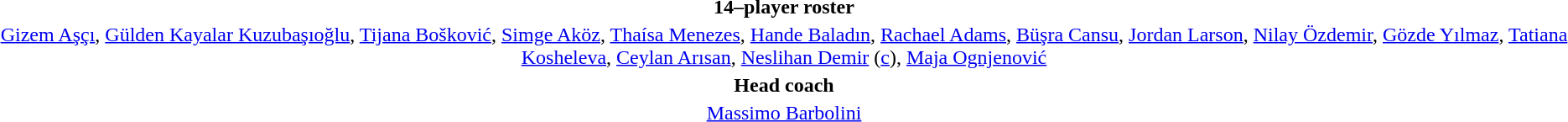<table style="text-align:center; margin-top:2em; margin-left:auto; margin-right:auto">
<tr>
<td><strong>14–player roster</strong></td>
</tr>
<tr>
<td><a href='#'>Gizem Aşçı</a>, <a href='#'>Gülden Kayalar Kuzubaşıoğlu</a>, <a href='#'>Tijana Bošković</a>, <a href='#'>Simge Aköz</a>, <a href='#'>Thaísa Menezes</a>, <a href='#'>Hande Baladın</a>, <a href='#'>Rachael Adams</a>, <a href='#'>Büşra Cansu</a>, <a href='#'>Jordan Larson</a>, <a href='#'>Nilay Özdemir</a>, <a href='#'>Gözde Yılmaz</a>, <a href='#'>Tatiana Kosheleva</a>, <a href='#'>Ceylan Arısan</a>, <a href='#'>Neslihan Demir</a> (<a href='#'>c</a>), <a href='#'>Maja Ognjenović</a></td>
</tr>
<tr>
<td><strong>Head coach</strong></td>
</tr>
<tr>
<td><a href='#'>Massimo Barbolini</a></td>
</tr>
</table>
